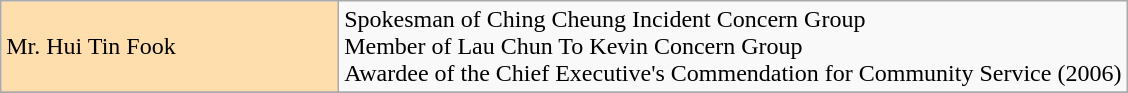<table class="wikitable">
<tr>
<td style="background: #ffdead" width="30%">Mr. Hui Tin Fook</td>
<td>Spokesman of Ching Cheung Incident Concern Group<br>Member of Lau Chun To Kevin Concern Group<br>Awardee of the Chief Executive's Commendation for Community Service (2006)</td>
</tr>
<tr>
</tr>
</table>
